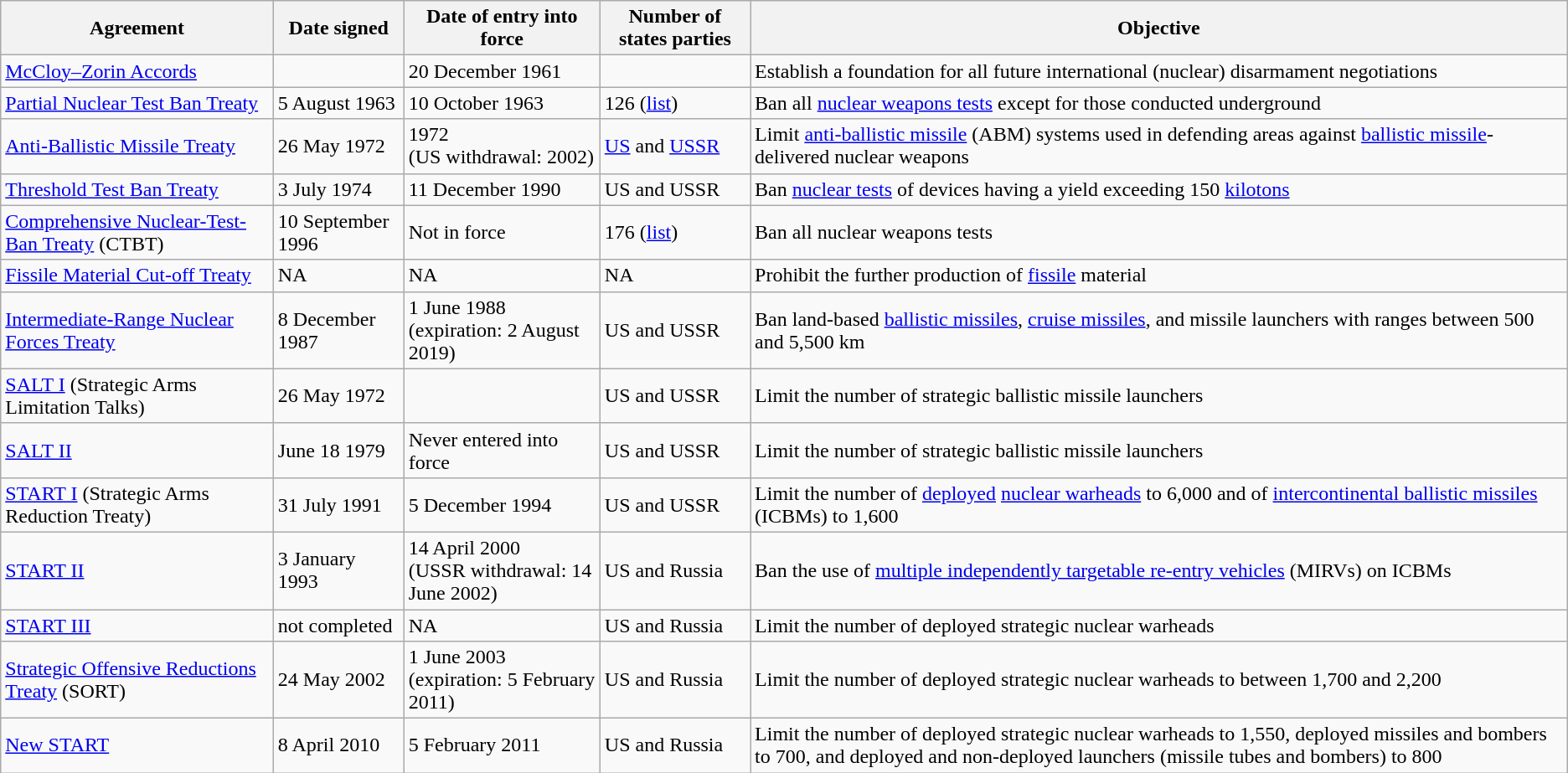<table class="wikitable sortable">
<tr>
<th>Agreement</th>
<th>Date signed</th>
<th>Date of entry into force</th>
<th>Number of states parties</th>
<th>Objective</th>
</tr>
<tr>
<td><a href='#'>McCloy–Zorin Accords</a></td>
<td></td>
<td>20 December 1961</td>
<td></td>
<td>Establish a foundation for all future international (nuclear) disarmament negotiations</td>
</tr>
<tr>
<td><a href='#'>Partial Nuclear Test Ban Treaty</a></td>
<td>5 August 1963</td>
<td>10 October 1963</td>
<td>126 (<a href='#'>list</a>)</td>
<td>Ban all <a href='#'>nuclear weapons tests</a> except for those conducted underground</td>
</tr>
<tr>
<td><a href='#'>Anti-Ballistic Missile Treaty</a></td>
<td>26 May 1972</td>
<td>1972<br>(US withdrawal: 2002)</td>
<td><a href='#'>US</a> and <a href='#'>USSR</a></td>
<td>Limit <a href='#'>anti-ballistic missile</a> (ABM) systems used in defending areas against <a href='#'>ballistic missile</a>-delivered nuclear weapons</td>
</tr>
<tr>
<td><a href='#'>Threshold Test Ban Treaty</a></td>
<td>3 July 1974</td>
<td>11 December 1990</td>
<td>US and USSR</td>
<td>Ban <a href='#'>nuclear tests</a> of devices having a yield exceeding 150 <a href='#'>kilotons</a></td>
</tr>
<tr>
<td><a href='#'>Comprehensive Nuclear-Test-Ban Treaty</a> (CTBT)</td>
<td>10 September 1996</td>
<td>Not in force</td>
<td>176 (<a href='#'>list</a>)</td>
<td>Ban all nuclear weapons tests</td>
</tr>
<tr>
<td><a href='#'>Fissile Material Cut-off Treaty</a></td>
<td>NA</td>
<td>NA</td>
<td>NA</td>
<td>Prohibit the further production of <a href='#'>fissile</a> material</td>
</tr>
<tr>
<td><a href='#'>Intermediate-Range Nuclear Forces Treaty</a></td>
<td>8 December 1987</td>
<td>1 June 1988<br>(expiration: 2 August 2019)</td>
<td>US and USSR</td>
<td>Ban land-based <a href='#'>ballistic missiles</a>, <a href='#'>cruise missiles</a>, and missile launchers with ranges between 500 and 5,500 km</td>
</tr>
<tr>
<td><a href='#'>SALT I</a> (Strategic Arms Limitation Talks)</td>
<td>26 May 1972</td>
<td></td>
<td>US and USSR</td>
<td>Limit the number of strategic ballistic missile launchers</td>
</tr>
<tr>
<td><a href='#'>SALT II</a></td>
<td>June 18 1979</td>
<td>Never entered into force</td>
<td>US and USSR</td>
<td>Limit the number of strategic ballistic missile launchers</td>
</tr>
<tr>
<td><a href='#'>START I</a> (Strategic Arms Reduction Treaty)</td>
<td>31 July 1991</td>
<td>5 December 1994</td>
<td>US and USSR</td>
<td>Limit the number of <a href='#'>deployed</a> <a href='#'>nuclear warheads</a> to 6,000 and of <a href='#'>intercontinental ballistic missiles</a> (ICBMs) to 1,600</td>
</tr>
<tr>
<td><a href='#'>START II</a></td>
<td>3 January 1993</td>
<td>14 April 2000<br>(USSR withdrawal: 14 June 2002)</td>
<td>US and Russia</td>
<td>Ban the use of <a href='#'>multiple independently targetable re-entry vehicles</a> (MIRVs) on ICBMs</td>
</tr>
<tr>
<td><a href='#'>START III</a></td>
<td>not completed</td>
<td>NA</td>
<td>US and Russia</td>
<td>Limit the number of deployed strategic nuclear warheads</td>
</tr>
<tr>
<td><a href='#'>Strategic Offensive Reductions Treaty</a> (SORT)</td>
<td>24 May 2002</td>
<td>1 June 2003<br>(expiration: 5 February 2011)</td>
<td>US and Russia</td>
<td>Limit the number of deployed strategic nuclear warheads to between 1,700 and 2,200</td>
</tr>
<tr>
<td><a href='#'>New START</a></td>
<td>8 April 2010</td>
<td>5 February 2011</td>
<td>US and Russia</td>
<td>Limit the number of deployed strategic nuclear warheads to 1,550, deployed missiles and bombers to 700, and deployed and non-deployed launchers (missile tubes and bombers) to 800</td>
</tr>
</table>
